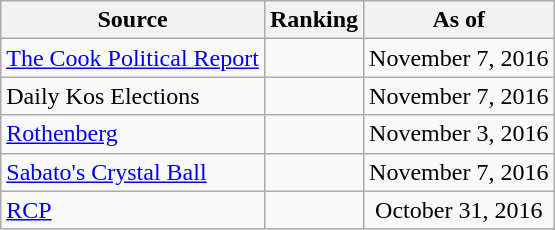<table class="wikitable" style="text-align:center">
<tr>
<th>Source</th>
<th>Ranking</th>
<th>As of</th>
</tr>
<tr>
<td align=left><a href='#'>The Cook Political Report</a></td>
<td></td>
<td>November 7, 2016</td>
</tr>
<tr>
<td align=left>Daily Kos Elections</td>
<td></td>
<td>November 7, 2016</td>
</tr>
<tr>
<td align=left><a href='#'>Rothenberg</a></td>
<td></td>
<td>November 3, 2016</td>
</tr>
<tr>
<td align=left><a href='#'>Sabato's Crystal Ball</a></td>
<td></td>
<td>November 7, 2016</td>
</tr>
<tr>
<td align="left"><a href='#'>RCP</a></td>
<td></td>
<td>October 31, 2016</td>
</tr>
</table>
